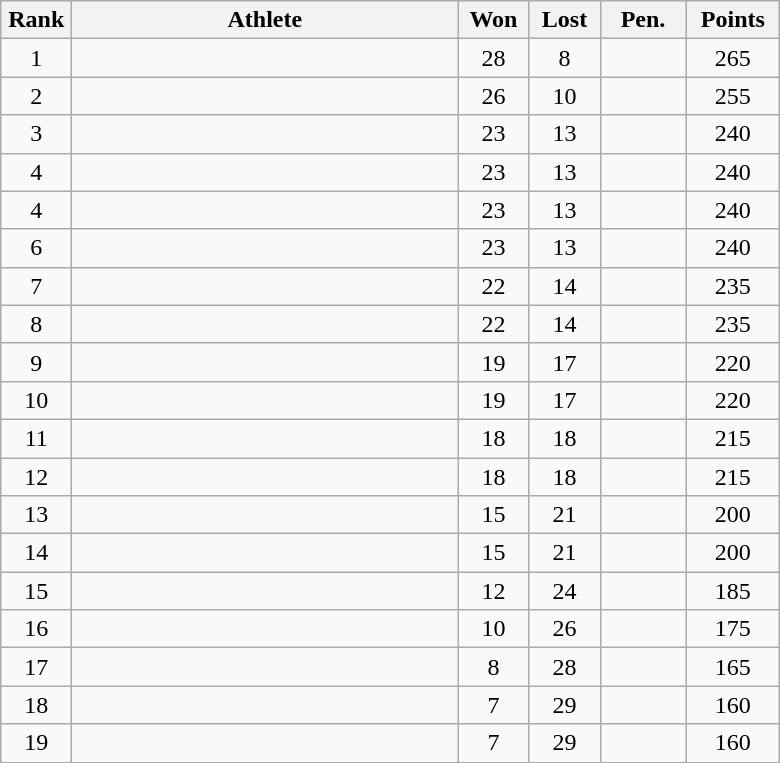<table class=wikitable style="text-align:center">
<tr>
<th width=40>Rank</th>
<th width=250>Athlete</th>
<th width=40>Won</th>
<th width=40>Lost</th>
<th width=50>Pen.</th>
<th width=55>Points</th>
</tr>
<tr>
<td>1</td>
<td align=left></td>
<td>28</td>
<td>8</td>
<td></td>
<td>265</td>
</tr>
<tr>
<td>2</td>
<td align=left></td>
<td>26</td>
<td>10</td>
<td></td>
<td>255</td>
</tr>
<tr>
<td>3</td>
<td align=left></td>
<td>23</td>
<td>13</td>
<td></td>
<td>240</td>
</tr>
<tr>
<td>4</td>
<td align=left></td>
<td>23</td>
<td>13</td>
<td></td>
<td>240</td>
</tr>
<tr>
<td>4</td>
<td align=left></td>
<td>23</td>
<td>13</td>
<td></td>
<td>240</td>
</tr>
<tr>
<td>6</td>
<td align=left></td>
<td>23</td>
<td>13</td>
<td></td>
<td>240</td>
</tr>
<tr>
<td>7</td>
<td align=left></td>
<td>22</td>
<td>14</td>
<td></td>
<td>235</td>
</tr>
<tr>
<td>8</td>
<td align=left></td>
<td>22</td>
<td>14</td>
<td></td>
<td>235</td>
</tr>
<tr>
<td>9</td>
<td align=left></td>
<td>19</td>
<td>17</td>
<td></td>
<td>220</td>
</tr>
<tr>
<td>10</td>
<td align=left></td>
<td>19</td>
<td>17</td>
<td></td>
<td>220</td>
</tr>
<tr>
<td>11</td>
<td align=left></td>
<td>18</td>
<td>18</td>
<td></td>
<td>215</td>
</tr>
<tr>
<td>12</td>
<td align=left></td>
<td>18</td>
<td>18</td>
<td></td>
<td>215</td>
</tr>
<tr>
<td>13</td>
<td align=left></td>
<td>15</td>
<td>21</td>
<td></td>
<td>200</td>
</tr>
<tr>
<td>14</td>
<td align=left></td>
<td>15</td>
<td>21</td>
<td></td>
<td>200</td>
</tr>
<tr>
<td>15</td>
<td align=left></td>
<td>12</td>
<td>24</td>
<td></td>
<td>185</td>
</tr>
<tr>
<td>16</td>
<td align=left></td>
<td>10</td>
<td>26</td>
<td></td>
<td>175</td>
</tr>
<tr>
<td>17</td>
<td align=left></td>
<td>8</td>
<td>28</td>
<td></td>
<td>165</td>
</tr>
<tr>
<td>18</td>
<td align=left></td>
<td>7</td>
<td>29</td>
<td></td>
<td>160</td>
</tr>
<tr>
<td>19</td>
<td align=left></td>
<td>7</td>
<td>29</td>
<td></td>
<td>160</td>
</tr>
</table>
